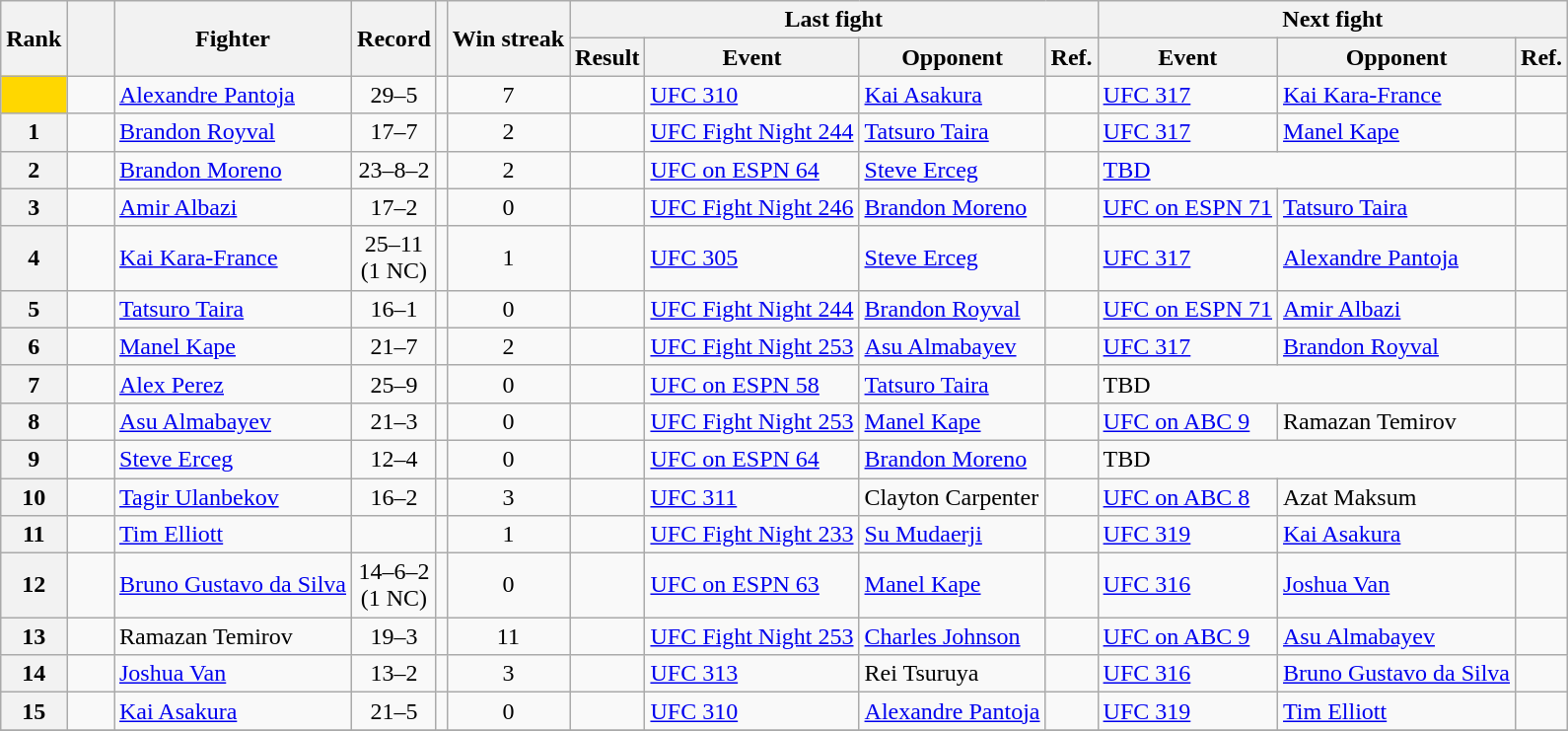<table class="wikitable">
<tr>
<th rowspan=2>Rank</th>
<th width=3% rowspan=2></th>
<th rowspan=2>Fighter</th>
<th rowspan=2>Record</th>
<th rowspan=2></th>
<th rowspan=2>Win streak</th>
<th colspan=4>Last fight</th>
<th colspan=3>Next fight</th>
</tr>
<tr>
<th>Result</th>
<th>Event</th>
<th>Opponent</th>
<th>Ref.</th>
<th>Event</th>
<th>Opponent</th>
<th>Ref.</th>
</tr>
<tr>
<th style="background:gold"></th>
<td></td>
<td><a href='#'>Alexandre Pantoja</a></td>
<td align=center>29–5</td>
<td align=center></td>
<td align=center>7<br></td>
<td></td>
<td><a href='#'>UFC 310</a></td>
<td><a href='#'>Kai Asakura</a></td>
<td></td>
<td><a href='#'>UFC 317</a></td>
<td><a href='#'>Kai Kara-France</a></td>
<td></td>
</tr>
<tr>
<th>1</th>
<td></td>
<td><a href='#'>Brandon Royval</a></td>
<td align="center">17–7</td>
<td align="center"></td>
<td align="center">2</td>
<td></td>
<td><a href='#'>UFC Fight Night 244</a></td>
<td><a href='#'>Tatsuro Taira</a></td>
<td></td>
<td><a href='#'>UFC 317</a></td>
<td><a href='#'>Manel Kape</a></td>
<td></td>
</tr>
<tr>
<th>2</th>
<td></td>
<td><a href='#'>Brandon Moreno</a></td>
<td align=center>23–8–2</td>
<td align=center></td>
<td align=center>2</td>
<td></td>
<td><a href='#'>UFC on ESPN 64</a></td>
<td><a href='#'>Steve Erceg</a></td>
<td></td>
<td colspan=2><a href='#'>TBD</a></td>
<td></td>
</tr>
<tr>
<th>3</th>
<td></td>
<td><a href='#'>Amir Albazi</a></td>
<td align="center">17–2</td>
<td align="center"></td>
<td align="center">0</td>
<td></td>
<td><a href='#'>UFC Fight Night 246</a></td>
<td><a href='#'>Brandon Moreno</a></td>
<td></td>
<td><a href='#'>UFC on ESPN 71</a></td>
<td><a href='#'>Tatsuro Taira</a></td>
<td></td>
</tr>
<tr>
<th>4</th>
<td></td>
<td><a href='#'>Kai Kara-France</a></td>
<td align=center>25–11<br>(1 NC)</td>
<td align=center></td>
<td align=center>1</td>
<td></td>
<td><a href='#'>UFC 305</a></td>
<td><a href='#'>Steve Erceg</a></td>
<td></td>
<td><a href='#'>UFC 317</a></td>
<td><a href='#'>Alexandre Pantoja</a></td>
<td></td>
</tr>
<tr>
<th>5</th>
<td></td>
<td><a href='#'>Tatsuro Taira</a></td>
<td align=center>16–1</td>
<td align=center></td>
<td align=center>0</td>
<td></td>
<td><a href='#'>UFC Fight Night 244</a></td>
<td><a href='#'>Brandon Royval</a></td>
<td></td>
<td><a href='#'>UFC on ESPN 71</a></td>
<td><a href='#'>Amir Albazi</a></td>
<td></td>
</tr>
<tr>
<th>6</th>
<td></td>
<td><a href='#'>Manel Kape</a></td>
<td align=center>21–7</td>
<td align=center></td>
<td align=center>2</td>
<td></td>
<td><a href='#'>UFC Fight Night 253</a></td>
<td><a href='#'>Asu Almabayev</a></td>
<td></td>
<td><a href='#'>UFC 317</a></td>
<td><a href='#'>Brandon Royval</a></td>
<td></td>
</tr>
<tr>
<th>7</th>
<td></td>
<td><a href='#'>Alex Perez</a></td>
<td align=center>25–9</td>
<td align=center></td>
<td align=center>0</td>
<td></td>
<td><a href='#'>UFC on ESPN 58</a></td>
<td><a href='#'>Tatsuro Taira</a></td>
<td></td>
<td colspan=2>TBD</td>
<td></td>
</tr>
<tr>
<th>8</th>
<td></td>
<td><a href='#'>Asu Almabayev</a></td>
<td align=center>21–3</td>
<td align=center></td>
<td align=center>0</td>
<td></td>
<td><a href='#'>UFC Fight Night 253</a></td>
<td><a href='#'>Manel Kape</a></td>
<td></td>
<td><a href='#'>UFC on ABC 9</a></td>
<td>Ramazan Temirov</td>
<td></td>
</tr>
<tr>
<th>9</th>
<td></td>
<td><a href='#'>Steve Erceg</a></td>
<td align=center>12–4</td>
<td align=center></td>
<td align=center>0</td>
<td></td>
<td><a href='#'>UFC on ESPN 64</a></td>
<td><a href='#'>Brandon Moreno</a></td>
<td></td>
<td colspan=2>TBD</td>
<td></td>
</tr>
<tr>
<th>10</th>
<td></td>
<td><a href='#'>Tagir Ulanbekov</a></td>
<td align=center>16–2</td>
<td align=center></td>
<td align=center>3</td>
<td></td>
<td><a href='#'>UFC 311</a></td>
<td>Clayton Carpenter</td>
<td></td>
<td><a href='#'>UFC on ABC 8</a></td>
<td>Azat Maksum</td>
<td></td>
</tr>
<tr>
<th>11</th>
<td></td>
<td><a href='#'>Tim Elliott</a></td>
<td align=center></td>
<td align=center></td>
<td align=center>1</td>
<td></td>
<td><a href='#'>UFC Fight Night 233</a></td>
<td><a href='#'>Su Mudaerji</a></td>
<td></td>
<td><a href='#'>UFC 319</a></td>
<td><a href='#'>Kai Asakura</a></td>
<td></td>
</tr>
<tr>
<th>12</th>
<td></td>
<td><a href='#'>Bruno Gustavo da Silva</a></td>
<td align=center>14–6–2<br>(1 NC)</td>
<td align=center></td>
<td align=center>0</td>
<td></td>
<td><a href='#'>UFC on ESPN 63</a></td>
<td><a href='#'>Manel Kape</a></td>
<td></td>
<td><a href='#'>UFC 316</a></td>
<td><a href='#'>Joshua Van</a></td>
<td></td>
</tr>
<tr>
<th>13</th>
<td></td>
<td>Ramazan Temirov</td>
<td align=center>19–3</td>
<td align=center></td>
<td align=center>11</td>
<td></td>
<td><a href='#'>UFC Fight Night 253</a></td>
<td><a href='#'>Charles Johnson</a></td>
<td></td>
<td><a href='#'>UFC on ABC 9</a></td>
<td><a href='#'>Asu Almabayev</a></td>
<td></td>
</tr>
<tr>
<th>14</th>
<td></td>
<td><a href='#'>Joshua Van</a></td>
<td align=center>13–2</td>
<td align=center></td>
<td align=center>3</td>
<td></td>
<td><a href='#'>UFC 313</a></td>
<td>Rei Tsuruya</td>
<td></td>
<td><a href='#'>UFC 316</a></td>
<td><a href='#'>Bruno Gustavo da Silva</a></td>
<td></td>
</tr>
<tr>
<th>15</th>
<td></td>
<td><a href='#'>Kai Asakura</a></td>
<td align=center>21–5</td>
<td align=center></td>
<td align=center>0</td>
<td></td>
<td><a href='#'>UFC 310</a></td>
<td><a href='#'>Alexandre Pantoja</a></td>
<td></td>
<td><a href='#'>UFC 319</a></td>
<td><a href='#'>Tim Elliott</a></td>
<td></td>
</tr>
<tr>
</tr>
</table>
